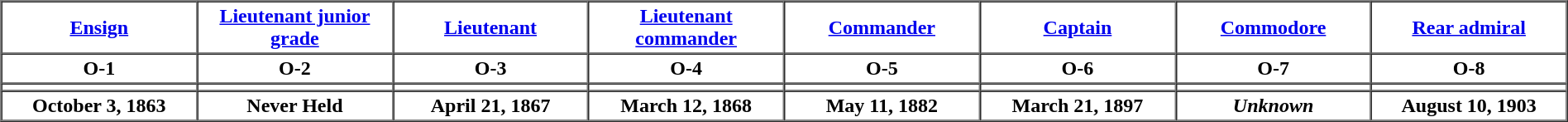<table border="1" cellpadding="2" cellspacing="0" align="center" width="100%">
<tr>
<th><a href='#'>Ensign</a></th>
<th><a href='#'>Lieutenant junior grade</a></th>
<th><a href='#'>Lieutenant</a></th>
<th><a href='#'>Lieutenant commander</a></th>
<th><a href='#'>Commander</a></th>
<th><a href='#'>Captain</a></th>
<th><a href='#'>Commodore</a></th>
<th><a href='#'>Rear admiral</a></th>
</tr>
<tr>
<th>O-1</th>
<th>O-2</th>
<th>O-3</th>
<th>O-4</th>
<th>O-5</th>
<th>O-6</th>
<th>O-7</th>
<th>O-8</th>
</tr>
<tr>
<td align="center" width="12%"></td>
<td align="center" width="12%"></td>
<td align="center" width="12%"></td>
<td align="center" width="12%"></td>
<td align="center" width="12%"></td>
<td align="center" width="12%"></td>
<td align="center" width="12%"></td>
<td align="center" width="12%"></td>
</tr>
<tr>
<th>October 3, 1863</th>
<th>Never Held</th>
<th>April 21, 1867</th>
<th>March 12, 1868</th>
<th>May 11, 1882</th>
<th>March 21, 1897</th>
<th><em>Unknown</em></th>
<th>August 10, 1903</th>
</tr>
</table>
